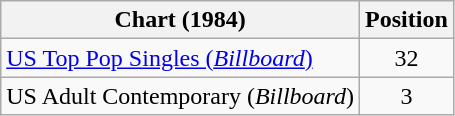<table class="wikitable sortable">
<tr>
<th>Chart (1984)</th>
<th>Position</th>
</tr>
<tr>
<td><a href='#'>US Top Pop Singles (<em>Billboard</em>)</a></td>
<td align="center">32</td>
</tr>
<tr>
<td>US Adult Contemporary (<em>Billboard</em>)</td>
<td align="center">3</td>
</tr>
</table>
